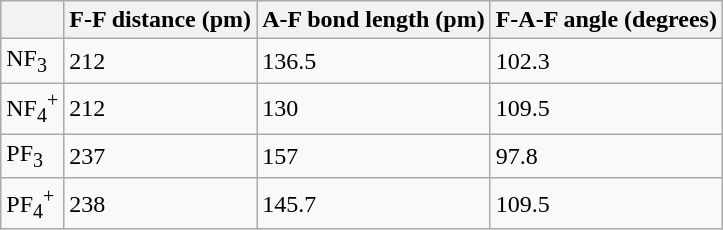<table class="wikitable">
<tr>
<th></th>
<th>F-F distance (pm)</th>
<th>A-F bond length (pm)</th>
<th>F-A-F angle (degrees)</th>
</tr>
<tr>
<td>NF<sub>3</sub></td>
<td>212</td>
<td>136.5</td>
<td>102.3</td>
</tr>
<tr>
<td>NF<sub>4</sub><sup>+</sup></td>
<td>212</td>
<td>130</td>
<td>109.5</td>
</tr>
<tr>
<td>PF<sub>3</sub></td>
<td>237</td>
<td>157</td>
<td>97.8</td>
</tr>
<tr>
<td>PF<sub>4</sub><sup>+</sup></td>
<td>238</td>
<td>145.7</td>
<td>109.5</td>
</tr>
</table>
